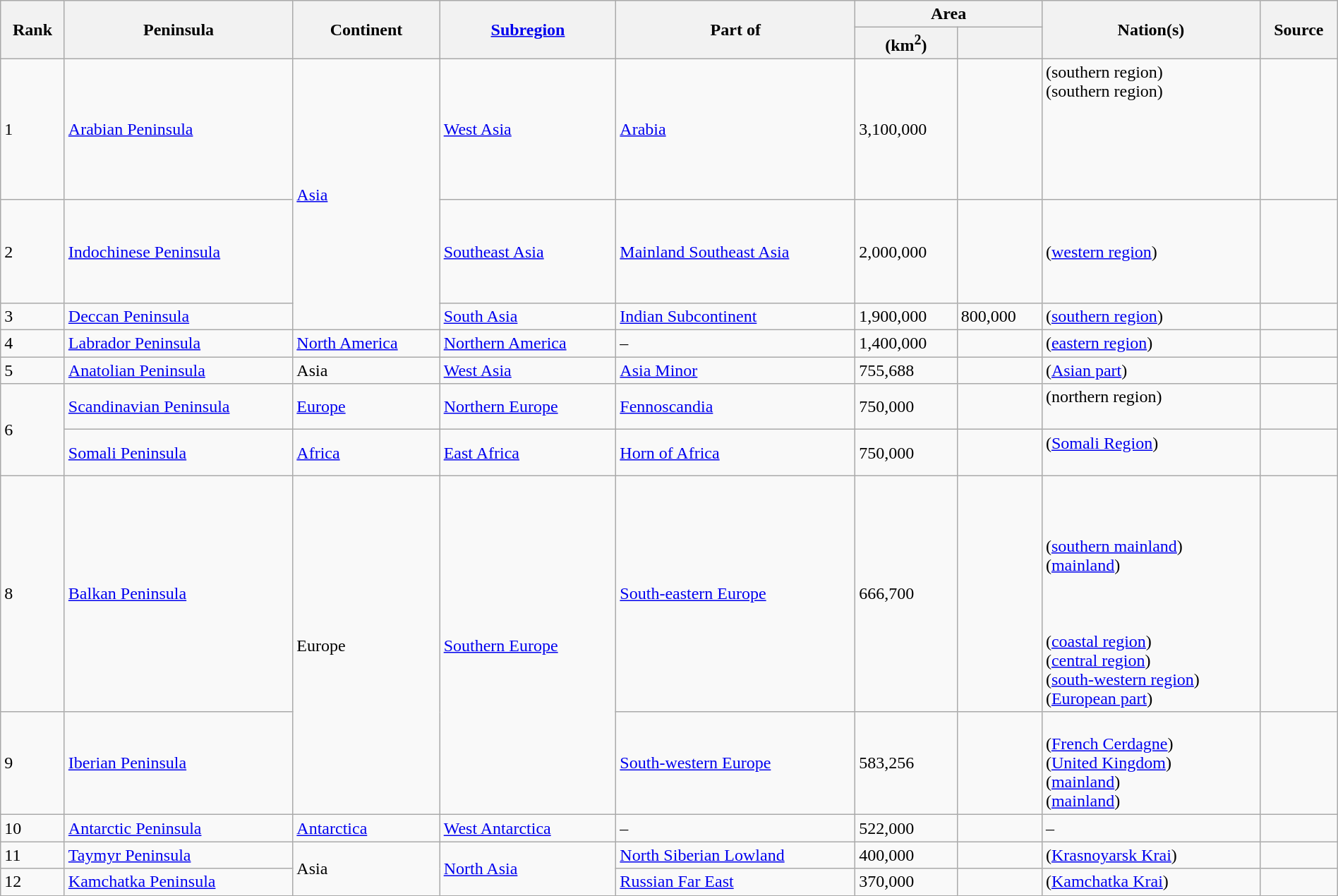<table class="sortable wikitable" style="width:100%;">
<tr>
<th rowspan=2>Rank</th>
<th rowspan=2>Peninsula</th>
<th rowspan=2>Continent</th>
<th rowspan=2><a href='#'>Subregion</a></th>
<th rowspan=2>Part of</th>
<th colspan=2>Area</th>
<th rowspan=2>Nation(s)</th>
<th rowspan=2>Source</th>
</tr>
<tr>
<th class="unsortable">(km<sup>2</sup>)</th>
<th class="unsortable"></th>
</tr>
<tr>
<td>1</td>
<td><a href='#'>Arabian Peninsula</a></td>
<td rowspan="3"><a href='#'>Asia</a></td>
<td><a href='#'>West Asia</a></td>
<td><a href='#'>Arabia</a></td>
<td>3,100,000</td>
<td></td>
<td> (southern region)<br> (southern region)<br><br><br><br><br><br></td>
<td></td>
</tr>
<tr>
<td>2</td>
<td><a href='#'>Indochinese Peninsula</a></td>
<td><a href='#'>Southeast Asia</a></td>
<td><a href='#'>Mainland Southeast Asia</a></td>
<td>2,000,000</td>
<td></td>
<td><br><br> (<a href='#'>western region</a>)<br><br><br></td>
<td></td>
</tr>
<tr>
<td>3</td>
<td><a href='#'>Deccan Peninsula</a></td>
<td><a href='#'>South Asia</a></td>
<td><a href='#'>Indian Subcontinent</a></td>
<td>1,900,000</td>
<td>800,000</td>
<td> (<a href='#'>southern region</a>)</td>
<td></td>
</tr>
<tr>
<td>4</td>
<td><a href='#'>Labrador Peninsula</a></td>
<td><a href='#'>North America</a></td>
<td><a href='#'>Northern America</a></td>
<td>–</td>
<td>1,400,000</td>
<td></td>
<td> (<a href='#'>eastern region</a>)</td>
<td></td>
</tr>
<tr>
<td>5</td>
<td><a href='#'>Anatolian Peninsula</a></td>
<td>Asia</td>
<td><a href='#'>West Asia</a></td>
<td><a href='#'>Asia Minor</a></td>
<td>755,688</td>
<td></td>
<td> (<a href='#'>Asian part</a>)</td>
<td></td>
</tr>
<tr>
<td rowspan=2>6</td>
<td><a href='#'>Scandinavian Peninsula</a></td>
<td><a href='#'>Europe</a></td>
<td><a href='#'>Northern Europe</a></td>
<td><a href='#'>Fennoscandia</a></td>
<td>750,000</td>
<td></td>
<td> (northern region)<br><br></td>
<td></td>
</tr>
<tr>
<td><a href='#'>Somali Peninsula</a></td>
<td><a href='#'>Africa</a></td>
<td><a href='#'>East Africa</a></td>
<td><a href='#'>Horn of Africa</a></td>
<td>750,000</td>
<td></td>
<td> (<a href='#'>Somali Region</a>)<br><br><em></em></td>
<td></td>
</tr>
<tr>
<td>8</td>
<td><a href='#'>Balkan Peninsula</a></td>
<td rowspan="2">Europe</td>
<td rowspan="2"><a href='#'>Southern Europe</a></td>
<td><a href='#'>South-eastern Europe</a></td>
<td>666,700</td>
<td></td>
<td><br><br><br> (<a href='#'>southern mainland</a>)<br> (<a href='#'>mainland</a>)<br><em></em><br><br><br> (<a href='#'>coastal region</a>)<br> (<a href='#'>central region</a>)<br> (<a href='#'>south-western region</a>)<br> (<a href='#'>European part</a>)</td>
<td></td>
</tr>
<tr>
<td>9</td>
<td><a href='#'>Iberian Peninsula</a></td>
<td><a href='#'>South-western Europe</a></td>
<td>583,256</td>
<td></td>
<td><br> (<a href='#'>French Cerdagne</a>)<br> (<a href='#'>United Kingdom</a>)<br> (<a href='#'>mainland</a>)<br> (<a href='#'>mainland</a>)</td>
<td></td>
</tr>
<tr>
<td>10</td>
<td><a href='#'>Antarctic Peninsula</a></td>
<td><a href='#'>Antarctica</a></td>
<td><a href='#'>West Antarctica</a></td>
<td>–</td>
<td>522,000</td>
<td></td>
<td>–</td>
<td></td>
</tr>
<tr>
<td>11</td>
<td><a href='#'>Taymyr Peninsula</a></td>
<td rowspan="2">Asia</td>
<td rowspan="2"><a href='#'>North Asia</a></td>
<td><a href='#'>North Siberian Lowland</a></td>
<td>400,000</td>
<td></td>
<td> (<a href='#'>Krasnoyarsk Krai</a>)</td>
<td></td>
</tr>
<tr>
<td>12</td>
<td><a href='#'>Kamchatka Peninsula</a></td>
<td><a href='#'>Russian Far East</a></td>
<td>370,000</td>
<td></td>
<td> (<a href='#'>Kamchatka Krai</a>)</td>
<td></td>
</tr>
</table>
